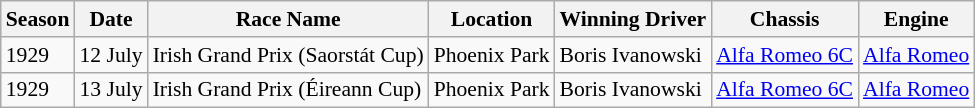<table class="wikitable" style="font-size: 90%;">
<tr>
<th>Season</th>
<th>Date</th>
<th>Race Name</th>
<th>Location</th>
<th>Winning Driver</th>
<th>Chassis</th>
<th>Engine</th>
</tr>
<tr>
<td>1929</td>
<td>12 July</td>
<td>Irish Grand Prix (Saorstát Cup)</td>
<td>Phoenix Park</td>
<td>Boris Ivanowski</td>
<td><a href='#'>Alfa Romeo 6C</a></td>
<td><a href='#'>Alfa Romeo</a></td>
</tr>
<tr>
<td>1929</td>
<td>13 July</td>
<td>Irish Grand Prix (Éireann Cup)</td>
<td>Phoenix Park</td>
<td>Boris Ivanowski</td>
<td><a href='#'>Alfa Romeo 6C</a></td>
<td><a href='#'>Alfa Romeo</a></td>
</tr>
</table>
